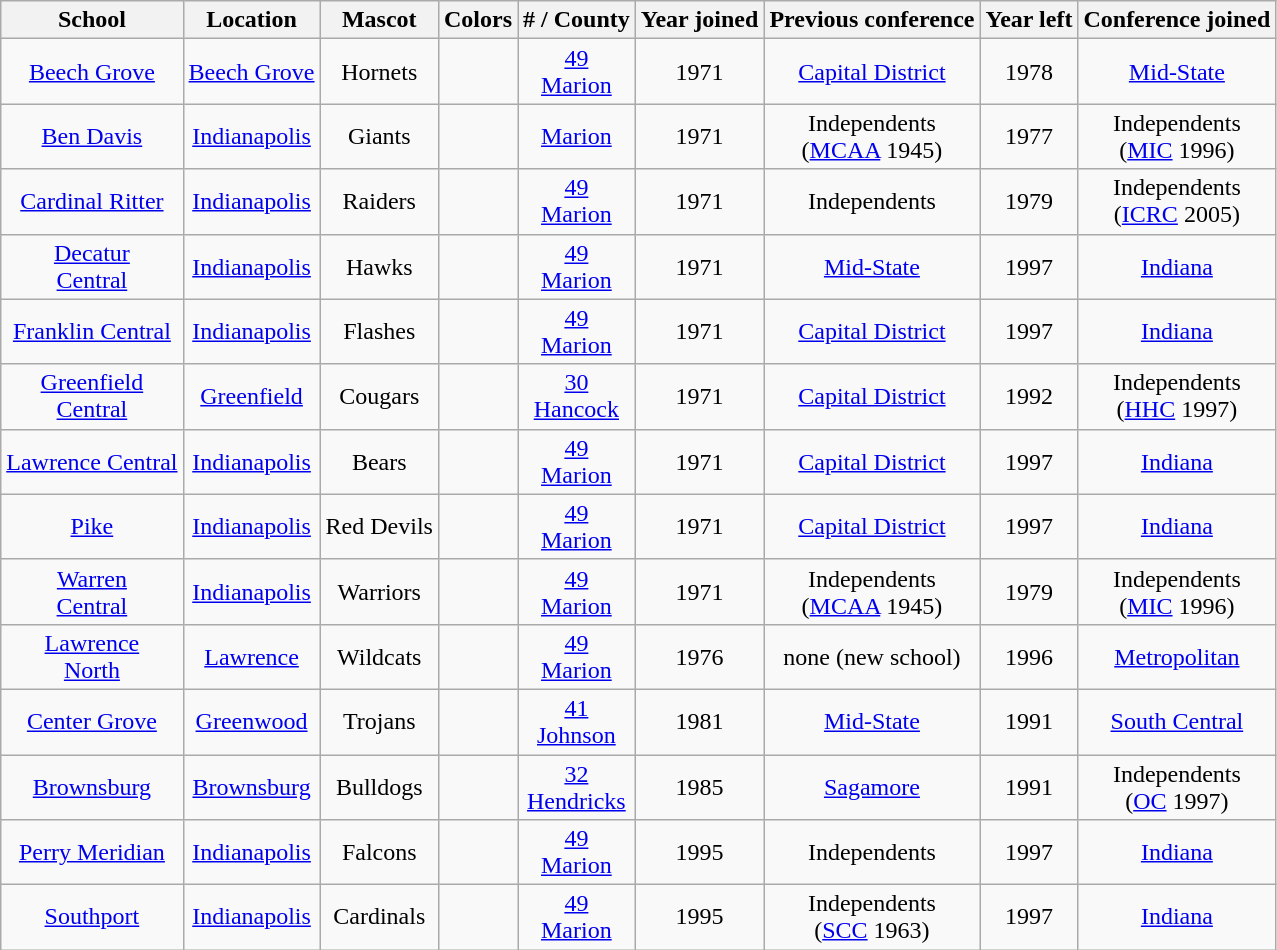<table class="wikitable" style="text-align:center;">
<tr>
<th>School</th>
<th>Location</th>
<th>Mascot</th>
<th>Colors</th>
<th># / County</th>
<th>Year joined</th>
<th>Previous conference</th>
<th>Year left</th>
<th>Conference joined</th>
</tr>
<tr>
<td><a href='#'>Beech Grove</a></td>
<td><a href='#'>Beech Grove</a></td>
<td>Hornets</td>
<td>     </td>
<td><a href='#'>49 <br> Marion</a></td>
<td>1971</td>
<td><a href='#'>Capital District</a></td>
<td>1978</td>
<td><a href='#'>Mid-State</a></td>
</tr>
<tr>
<td><a href='#'>Ben Davis</a></td>
<td><a href='#'>Indianapolis</a></td>
<td>Giants</td>
<td> </td>
<td><a href='#'>Marion</a></td>
<td>1971</td>
<td>Independents<br>(<a href='#'>MCAA</a> 1945)</td>
<td>1977</td>
<td>Independents<br>(<a href='#'>MIC</a> 1996)</td>
</tr>
<tr>
<td><a href='#'>Cardinal Ritter</a></td>
<td><a href='#'>Indianapolis</a></td>
<td>Raiders</td>
<td>  </td>
<td><a href='#'>49 <br> Marion</a></td>
<td>1971</td>
<td>Independents</td>
<td>1979</td>
<td>Independents<br>(<a href='#'>ICRC</a> 2005)</td>
</tr>
<tr>
<td><a href='#'>Decatur <br> Central</a></td>
<td><a href='#'>Indianapolis</a></td>
<td>Hawks</td>
<td>  </td>
<td><a href='#'>49 <br> Marion</a></td>
<td>1971</td>
<td><a href='#'>Mid-State</a></td>
<td>1997</td>
<td><a href='#'>Indiana</a></td>
</tr>
<tr>
<td><a href='#'>Franklin Central</a></td>
<td><a href='#'>Indianapolis</a></td>
<td>Flashes</td>
<td>  </td>
<td><a href='#'>49 <br> Marion</a></td>
<td>1971</td>
<td><a href='#'>Capital District</a></td>
<td>1997</td>
<td><a href='#'>Indiana</a></td>
</tr>
<tr>
<td><a href='#'>Greenfield <br> Central</a></td>
<td><a href='#'>Greenfield</a></td>
<td>Cougars</td>
<td>  </td>
<td><a href='#'>30 <br> Hancock</a></td>
<td>1971</td>
<td><a href='#'>Capital District</a></td>
<td>1992</td>
<td>Independents<br>(<a href='#'>HHC</a> 1997)</td>
</tr>
<tr>
<td><a href='#'>Lawrence Central</a></td>
<td><a href='#'>Indianapolis</a></td>
<td>Bears</td>
<td>  </td>
<td><a href='#'>49 <br> Marion</a></td>
<td>1971</td>
<td><a href='#'>Capital District</a></td>
<td>1997</td>
<td><a href='#'>Indiana</a></td>
</tr>
<tr>
<td><a href='#'>Pike</a></td>
<td><a href='#'>Indianapolis</a></td>
<td>Red Devils</td>
<td> </td>
<td><a href='#'>49 <br> Marion</a></td>
<td>1971</td>
<td><a href='#'>Capital District</a></td>
<td>1997</td>
<td><a href='#'>Indiana</a></td>
</tr>
<tr>
<td><a href='#'>Warren <br> Central</a></td>
<td><a href='#'>Indianapolis</a></td>
<td>Warriors</td>
<td> </td>
<td><a href='#'>49 <br> Marion</a></td>
<td>1971</td>
<td>Independents<br>(<a href='#'>MCAA</a> 1945)</td>
<td>1979</td>
<td>Independents<br>(<a href='#'>MIC</a> 1996)</td>
</tr>
<tr>
<td><a href='#'>Lawrence <br> North</a></td>
<td><a href='#'>Lawrence</a></td>
<td>Wildcats</td>
<td> </td>
<td><a href='#'>49 <br> Marion</a></td>
<td>1976</td>
<td>none (new school)</td>
<td>1996</td>
<td><a href='#'>Metropolitan</a></td>
</tr>
<tr>
<td><a href='#'>Center Grove</a></td>
<td><a href='#'>Greenwood</a></td>
<td>Trojans</td>
<td> </td>
<td><a href='#'>41 <br> Johnson</a></td>
<td>1981</td>
<td><a href='#'>Mid-State</a></td>
<td>1991</td>
<td><a href='#'>South Central</a></td>
</tr>
<tr>
<td><a href='#'>Brownsburg</a></td>
<td><a href='#'>Brownsburg</a></td>
<td>Bulldogs</td>
<td> </td>
<td><a href='#'>32 <br> Hendricks</a></td>
<td>1985</td>
<td><a href='#'>Sagamore</a></td>
<td>1991</td>
<td>Independents<br>(<a href='#'>OC</a> 1997)</td>
</tr>
<tr>
<td><a href='#'>Perry Meridian</a></td>
<td><a href='#'>Indianapolis</a></td>
<td>Falcons</td>
<td>   </td>
<td><a href='#'>49 <br> Marion</a></td>
<td>1995</td>
<td>Independents</td>
<td>1997</td>
<td><a href='#'>Indiana</a></td>
</tr>
<tr>
<td><a href='#'>Southport</a></td>
<td><a href='#'>Indianapolis</a></td>
<td>Cardinals</td>
<td> </td>
<td><a href='#'>49 <br> Marion</a></td>
<td>1995</td>
<td>Independents<br>(<a href='#'>SCC</a> 1963)</td>
<td>1997</td>
<td><a href='#'>Indiana</a></td>
</tr>
</table>
